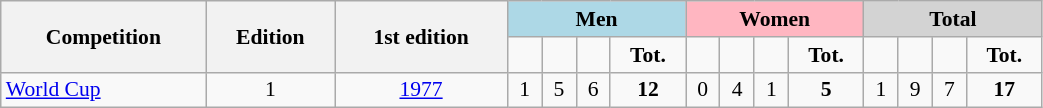<table class="wikitable" width=55% style="font-size:90%; text-align:center;">
<tr>
<th rowspan=2>Competition</th>
<th rowspan=2>Edition</th>
<th rowspan=2>1st edition</th>
<th colspan=4; style="background-color:lightblue">Men</th>
<th colspan=4; style="background-color:lightpink">Women</th>
<th colspan=4; style="background-color:lightgrey">Total</th>
</tr>
<tr>
<td></td>
<td></td>
<td></td>
<td><strong>Tot.</strong></td>
<td></td>
<td></td>
<td></td>
<td><strong>Tot.</strong></td>
<td></td>
<td></td>
<td></td>
<td><strong>Tot.</strong></td>
</tr>
<tr>
<td align=left><a href='#'>World Cup</a></td>
<td>1</td>
<td><a href='#'>1977</a></td>
<td>1</td>
<td>5</td>
<td>6</td>
<td><strong>12</strong></td>
<td>0</td>
<td>4</td>
<td>1</td>
<td><strong>5</strong></td>
<td>1</td>
<td>9</td>
<td>7</td>
<td><strong>17</strong></td>
</tr>
</table>
